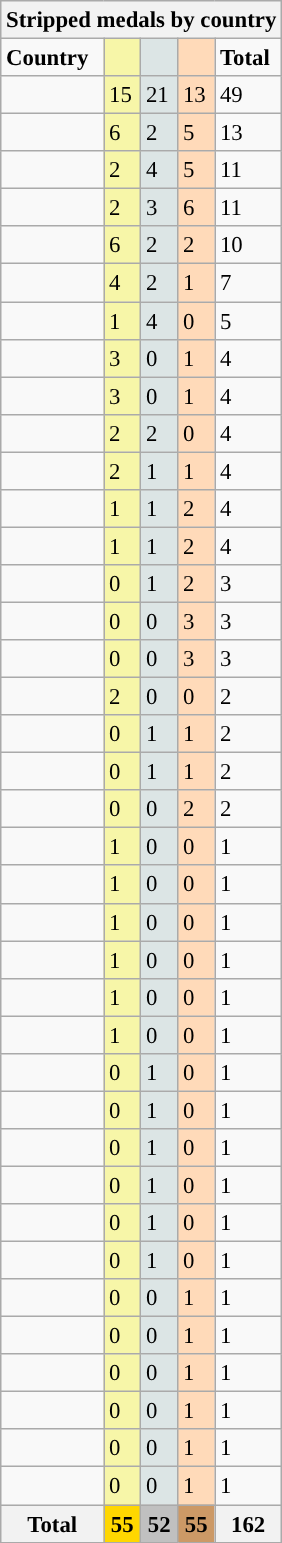<table class="wikitable" style="font-size:95%;">
<tr style="background:#efefef;">
<th colspan=5><strong>Stripped medals by country</strong></th>
</tr>
<tr>
<td><strong>Country</strong></td>
<td style="background:#f7f6a8;"></td>
<td style="background:#dce5e5;"></td>
<td style="background:#ffdab9;"></td>
<td><strong>Total</strong></td>
</tr>
<tr>
<td></td>
<td style="background:#F7F6A8;">15</td>
<td style="background:#DCE5E5;">21</td>
<td style="background:#FFDAB9;">13</td>
<td>49</td>
</tr>
<tr>
<td></td>
<td style="background:#F7F6A8;">6</td>
<td style="background:#DCE5E5;">2</td>
<td style="background:#FFDAB9;">5</td>
<td>13</td>
</tr>
<tr>
<td></td>
<td style="background:#F7F6A8;">2</td>
<td style="background:#DCE5E5;">4</td>
<td style="background:#FFDAB9;">5</td>
<td>11</td>
</tr>
<tr>
<td></td>
<td style="background:#F7F6A8;">2</td>
<td style="background:#DCE5E5;">3</td>
<td style="background:#FFDAB9;">6</td>
<td>11</td>
</tr>
<tr>
<td></td>
<td style="background:#F7F6A8;">6</td>
<td style="background:#DCE5E5;">2</td>
<td style="background:#FFDAB9;">2</td>
<td>10</td>
</tr>
<tr>
<td></td>
<td style="background:#F7F6A8;">4</td>
<td style="background:#DCE5E5;">2</td>
<td style="background:#FFDAB9;">1</td>
<td>7</td>
</tr>
<tr>
<td></td>
<td style="background:#F7F6A8;">1</td>
<td style="background:#DCE5E5;">4</td>
<td style="background:#FFDAB9;">0</td>
<td>5</td>
</tr>
<tr>
<td></td>
<td style="background:#F7F6A8;">3</td>
<td style="background:#DCE5E5;">0</td>
<td style="background:#FFDAB9;">1</td>
<td>4</td>
</tr>
<tr>
<td></td>
<td style="background:#F7F6A8;">3</td>
<td style="background:#DCE5E5;">0</td>
<td style="background:#FFDAB9;">1</td>
<td>4</td>
</tr>
<tr>
<td></td>
<td style="background:#F7F6A8;">2</td>
<td style="background:#DCE5E5;">2</td>
<td style="background:#FFDAB9;">0</td>
<td>4</td>
</tr>
<tr>
<td></td>
<td style="background:#F7F6A8;">2</td>
<td style="background:#DCE5E5;">1</td>
<td style="background:#FFDAB9;">1</td>
<td>4</td>
</tr>
<tr>
<td></td>
<td style="background:#F7F6A8;">1</td>
<td style="background:#DCE5E5;">1</td>
<td style="background:#FFDAB9;">2</td>
<td>4</td>
</tr>
<tr>
<td></td>
<td style="background:#F7F6A8;">1</td>
<td style="background:#DCE5E5;">1</td>
<td style="background:#FFDAB9;">2</td>
<td>4</td>
</tr>
<tr>
<td></td>
<td style="background:#F7F6A8;">0</td>
<td style="background:#DCE5E5;">1</td>
<td style="background:#FFDAB9;">2</td>
<td>3</td>
</tr>
<tr>
<td></td>
<td style="background:#F7F6A8;">0</td>
<td style="background:#DCE5E5;">0</td>
<td style="background:#FFDAB9;">3</td>
<td>3</td>
</tr>
<tr>
<td></td>
<td style="background:#F7F6A8;">0</td>
<td style="background:#DCE5E5;">0</td>
<td style="background:#FFDAB9;">3</td>
<td>3</td>
</tr>
<tr>
<td></td>
<td style="background:#F7F6A8;">2</td>
<td style="background:#DCE5E5;">0</td>
<td style="background:#FFDAB9;">0</td>
<td>2</td>
</tr>
<tr>
<td></td>
<td style="background:#F7F6A8;">0</td>
<td style="background:#DCE5E5;">1</td>
<td style="background:#FFDAB9;">1</td>
<td>2</td>
</tr>
<tr>
<td></td>
<td style="background:#F7F6A8;">0</td>
<td style="background:#DCE5E5;">1</td>
<td style="background:#FFDAB9;">1</td>
<td>2</td>
</tr>
<tr>
<td></td>
<td style="background:#F7F6A8;">0</td>
<td style="background:#DCE5E5;">0</td>
<td style="background:#FFDAB9;">2</td>
<td>2</td>
</tr>
<tr>
<td></td>
<td style="background:#F7F6A8;">1</td>
<td style="background:#DCE5E5;">0</td>
<td style="background:#FFDAB9;">0</td>
<td>1</td>
</tr>
<tr>
<td></td>
<td style="background:#F7F6A8;">1</td>
<td style="background:#DCE5E5;">0</td>
<td style="background:#FFDAB9;">0</td>
<td>1</td>
</tr>
<tr>
<td></td>
<td style="background:#F7F6A8;">1</td>
<td style="background:#DCE5E5;">0</td>
<td style="background:#FFDAB9;">0</td>
<td>1</td>
</tr>
<tr>
<td></td>
<td style="background:#F7F6A8;">1</td>
<td style="background:#DCE5E5;">0</td>
<td style="background:#FFDAB9;">0</td>
<td>1</td>
</tr>
<tr>
<td></td>
<td style="background:#F7F6A8;">1</td>
<td style="background:#DCE5E5;">0</td>
<td style="background:#FFDAB9;">0</td>
<td>1</td>
</tr>
<tr>
<td></td>
<td style="background:#F7F6A8;">1</td>
<td style="background:#DCE5E5;">0</td>
<td style="background:#FFDAB9;">0</td>
<td>1</td>
</tr>
<tr>
<td></td>
<td style="background:#F7F6A8;">0</td>
<td style="background:#DCE5E5;">1</td>
<td style="background:#FFDAB9;">0</td>
<td>1</td>
</tr>
<tr>
<td></td>
<td style="background:#F7F6A8;">0</td>
<td style="background:#DCE5E5;">1</td>
<td style="background:#FFDAB9;">0</td>
<td>1</td>
</tr>
<tr>
<td></td>
<td style="background:#F7F6A8;">0</td>
<td style="background:#DCE5E5;">1</td>
<td style="background:#FFDAB9;">0</td>
<td>1</td>
</tr>
<tr>
<td></td>
<td style="background:#F7F6A8;">0</td>
<td style="background:#DCE5E5;">1</td>
<td style="background:#FFDAB9;">0</td>
<td>1</td>
</tr>
<tr>
<td></td>
<td style="background:#F7F6A8;">0</td>
<td style="background:#DCE5E5;">1</td>
<td style="background:#FFDAB9;">0</td>
<td>1</td>
</tr>
<tr>
<td></td>
<td style="background:#F7F6A8;">0</td>
<td style="background:#DCE5E5;">1</td>
<td style="background:#FFDAB9;">0</td>
<td>1</td>
</tr>
<tr>
<td></td>
<td style="background:#F7F6A8;">0</td>
<td style="background:#DCE5E5;">0</td>
<td style="background:#FFDAB9;">1</td>
<td>1</td>
</tr>
<tr>
<td></td>
<td style="background:#F7F6A8;">0</td>
<td style="background:#DCE5E5;">0</td>
<td style="background:#FFDAB9;">1</td>
<td>1</td>
</tr>
<tr>
<td></td>
<td style="background:#F7F6A8;">0</td>
<td style="background:#DCE5E5;">0</td>
<td style="background:#FFDAB9;">1</td>
<td>1</td>
</tr>
<tr>
<td></td>
<td style="background:#F7F6A8;">0</td>
<td style="background:#DCE5E5;">0</td>
<td style="background:#FFDAB9;">1</td>
<td>1</td>
</tr>
<tr>
<td></td>
<td style="background:#F7F6A8;">0</td>
<td style="background:#DCE5E5;">0</td>
<td style="background:#FFDAB9;">1</td>
<td>1</td>
</tr>
<tr>
<td></td>
<td style="background:#F7F6A8;">0</td>
<td style="background:#DCE5E5;">0</td>
<td style="background:#FFDAB9;">1</td>
<td>1</td>
</tr>
<tr>
<th><strong>Total</strong></th>
<th style="background:gold;">55</th>
<th style="background:silver;">52</th>
<th style="background:#c96;">55</th>
<th><strong>162</strong></th>
</tr>
</table>
